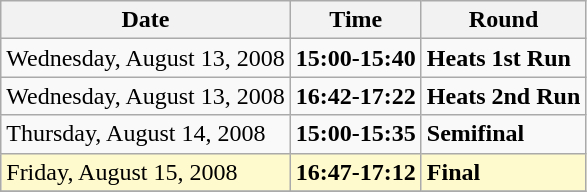<table class="wikitable">
<tr>
<th>Date</th>
<th>Time</th>
<th>Round</th>
</tr>
<tr>
<td>Wednesday, August 13, 2008</td>
<td><strong>15:00-15:40</strong></td>
<td><strong>Heats 1st Run</strong></td>
</tr>
<tr>
<td>Wednesday, August 13, 2008</td>
<td><strong>16:42-17:22</strong></td>
<td><strong>Heats 2nd Run</strong></td>
</tr>
<tr>
<td>Thursday, August 14, 2008</td>
<td><strong>15:00-15:35</strong></td>
<td><strong>Semifinal</strong></td>
</tr>
<tr>
<td style=background:lemonchiffon>Friday, August 15, 2008</td>
<td style=background:lemonchiffon><strong>16:47-17:12</strong></td>
<td style=background:lemonchiffon><strong>Final</strong></td>
</tr>
<tr>
</tr>
</table>
